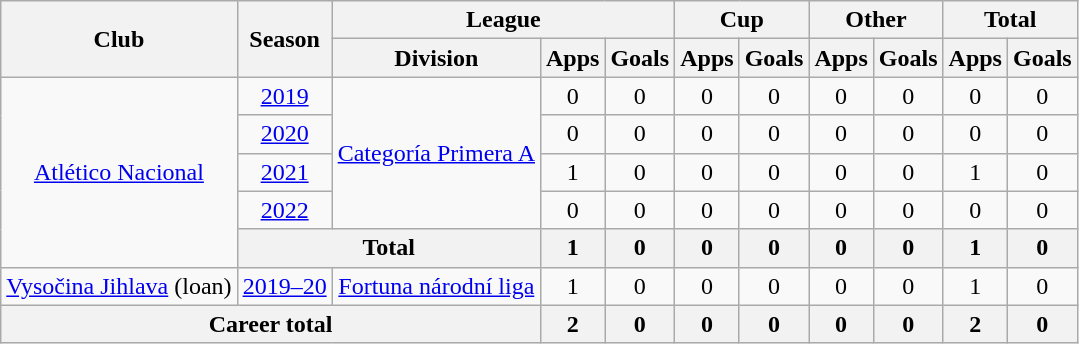<table class="wikitable" style="text-align: center">
<tr>
<th rowspan="2">Club</th>
<th rowspan="2">Season</th>
<th colspan="3">League</th>
<th colspan="2">Cup</th>
<th colspan="2">Other</th>
<th colspan="2">Total</th>
</tr>
<tr>
<th>Division</th>
<th>Apps</th>
<th>Goals</th>
<th>Apps</th>
<th>Goals</th>
<th>Apps</th>
<th>Goals</th>
<th>Apps</th>
<th>Goals</th>
</tr>
<tr>
<td rowspan="5"><a href='#'>Atlético Nacional</a></td>
<td><a href='#'>2019</a></td>
<td rowspan="4"><a href='#'>Categoría Primera A</a></td>
<td>0</td>
<td>0</td>
<td>0</td>
<td>0</td>
<td>0</td>
<td>0</td>
<td>0</td>
<td>0</td>
</tr>
<tr>
<td><a href='#'>2020</a></td>
<td>0</td>
<td>0</td>
<td>0</td>
<td>0</td>
<td>0</td>
<td>0</td>
<td>0</td>
<td>0</td>
</tr>
<tr>
<td><a href='#'>2021</a></td>
<td>1</td>
<td>0</td>
<td>0</td>
<td>0</td>
<td>0</td>
<td>0</td>
<td>1</td>
<td>0</td>
</tr>
<tr>
<td><a href='#'>2022</a></td>
<td>0</td>
<td>0</td>
<td>0</td>
<td>0</td>
<td>0</td>
<td>0</td>
<td>0</td>
<td>0</td>
</tr>
<tr>
<th colspan="2"><strong>Total</strong></th>
<th>1</th>
<th>0</th>
<th>0</th>
<th>0</th>
<th>0</th>
<th>0</th>
<th>1</th>
<th>0</th>
</tr>
<tr>
<td><a href='#'>Vysočina Jihlava</a> (loan)</td>
<td><a href='#'>2019–20</a></td>
<td><a href='#'>Fortuna národní liga</a></td>
<td>1</td>
<td>0</td>
<td>0</td>
<td>0</td>
<td>0</td>
<td>0</td>
<td>1</td>
<td>0</td>
</tr>
<tr>
<th colspan="3"><strong>Career total</strong></th>
<th>2</th>
<th>0</th>
<th>0</th>
<th>0</th>
<th>0</th>
<th>0</th>
<th>2</th>
<th>0</th>
</tr>
</table>
